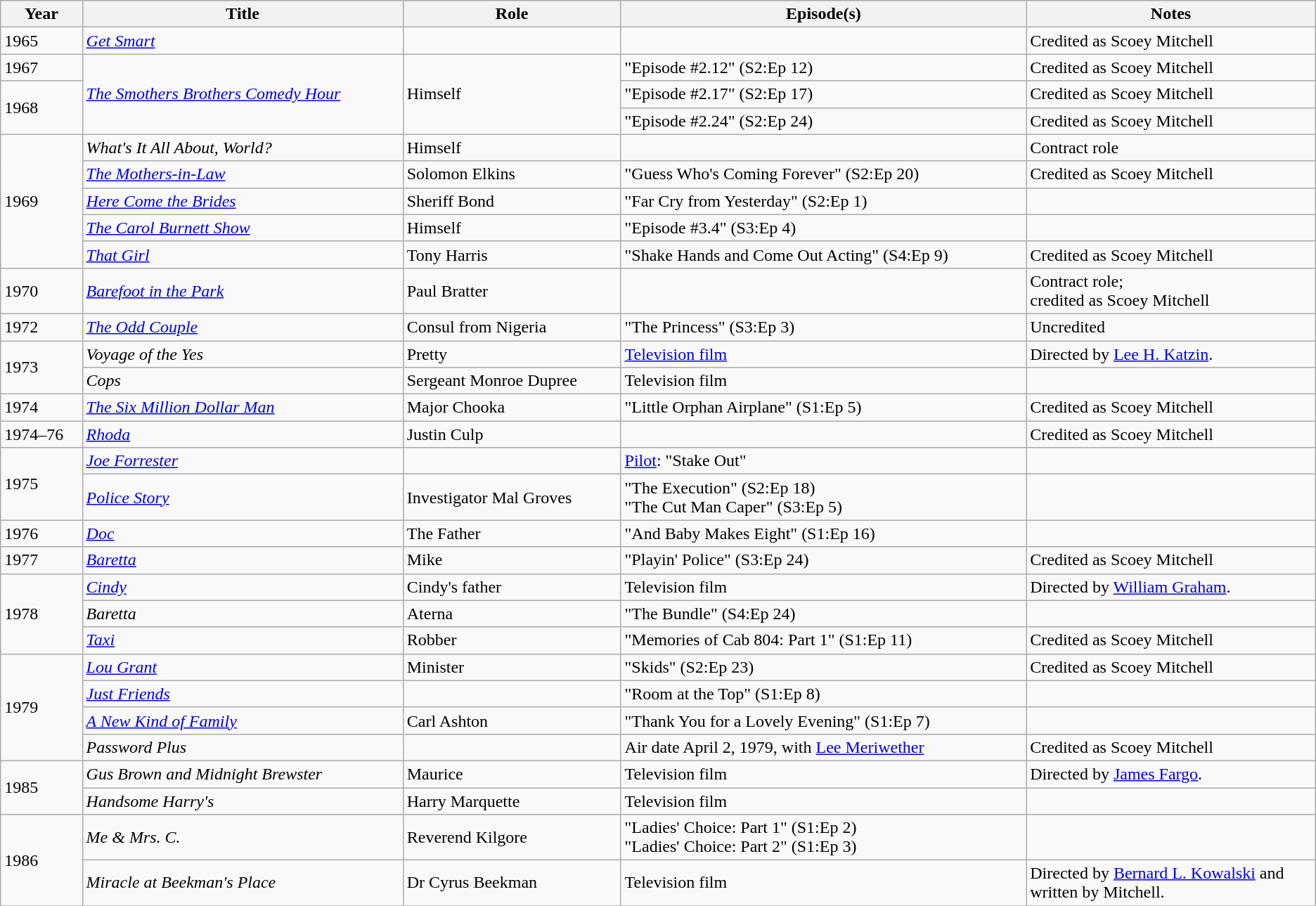<table class="wikitable sortable">
<tr>
<th>Year</th>
<th>Title</th>
<th>Role</th>
<th class="unsortable">Episode(s)</th>
<th class="unsortable" width="22%">Notes</th>
</tr>
<tr>
<td>1965</td>
<td><em><a href='#'>Get Smart</a></em></td>
<td></td>
<td></td>
<td>Credited as Scoey Mitchell</td>
</tr>
<tr>
<td>1967</td>
<td rowspan="3"><em><a href='#'>The Smothers Brothers Comedy Hour</a></em></td>
<td rowspan="3">Himself</td>
<td>"Episode #2.12" (S2:Ep 12)</td>
<td>Credited as Scoey Mitchell</td>
</tr>
<tr>
<td rowspan="2">1968</td>
<td>"Episode #2.17" (S2:Ep 17)</td>
<td>Credited as Scoey Mitchell</td>
</tr>
<tr>
<td>"Episode #2.24" (S2:Ep 24)</td>
<td>Credited as Scoey Mitchell</td>
</tr>
<tr>
<td rowspan="5">1969</td>
<td><em>What's It All About, World?</em></td>
<td>Himself</td>
<td></td>
<td>Contract role</td>
</tr>
<tr>
<td><em><a href='#'>The Mothers-in-Law</a></em></td>
<td>Solomon Elkins</td>
<td>"Guess Who's Coming Forever" (S2:Ep 20)</td>
<td>Credited as Scoey Mitchell</td>
</tr>
<tr>
<td><em><a href='#'>Here Come the Brides</a></em></td>
<td>Sheriff Bond</td>
<td>"Far Cry from Yesterday" (S2:Ep 1)</td>
<td></td>
</tr>
<tr>
<td><em><a href='#'>The Carol Burnett Show</a></em></td>
<td>Himself</td>
<td>"Episode #3.4" (S3:Ep 4)</td>
<td></td>
</tr>
<tr>
<td><em><a href='#'>That Girl</a></em></td>
<td>Tony Harris</td>
<td>"Shake Hands and Come Out Acting" (S4:Ep 9)</td>
<td>Credited as Scoey Mitchell</td>
</tr>
<tr>
<td>1970</td>
<td><em><a href='#'>Barefoot in the Park</a></em></td>
<td>Paul Bratter</td>
<td></td>
<td>Contract role;<br>credited as Scoey Mitchell</td>
</tr>
<tr>
<td>1972</td>
<td><em><a href='#'>The Odd Couple</a></em></td>
<td>Consul from Nigeria</td>
<td>"The Princess" (S3:Ep 3)</td>
<td>Uncredited</td>
</tr>
<tr>
<td rowspan="2">1973</td>
<td><em>Voyage of the Yes</em></td>
<td>Pretty</td>
<td><a href='#'>Television film</a></td>
<td>Directed by <a href='#'>Lee H. Katzin</a>.</td>
</tr>
<tr>
<td><em>Cops</em></td>
<td>Sergeant Monroe Dupree</td>
<td>Television film</td>
<td></td>
</tr>
<tr>
<td>1974</td>
<td><em><a href='#'>The Six Million Dollar Man</a></em></td>
<td>Major Chooka</td>
<td>"Little Orphan Airplane" (S1:Ep 5)</td>
<td>Credited as Scoey Mitchell</td>
</tr>
<tr>
<td>1974–76</td>
<td><em><a href='#'>Rhoda</a></em></td>
<td>Justin Culp</td>
<td></td>
<td>Credited as Scoey Mitchell</td>
</tr>
<tr>
<td rowspan="2">1975</td>
<td><em><a href='#'>Joe Forrester</a></em></td>
<td></td>
<td><a href='#'>Pilot</a>: "Stake Out"</td>
<td></td>
</tr>
<tr>
<td><em><a href='#'>Police Story</a></em></td>
<td>Investigator Mal Groves</td>
<td>"The Execution" (S2:Ep 18)<br>"The Cut Man Caper" (S3:Ep 5)</td>
<td></td>
</tr>
<tr>
<td>1976</td>
<td><em><a href='#'>Doc</a></em></td>
<td>The Father</td>
<td>"And Baby Makes Eight" (S1:Ep 16)</td>
<td></td>
</tr>
<tr>
<td>1977</td>
<td><em><a href='#'>Baretta</a></em></td>
<td>Mike</td>
<td>"Playin' Police" (S3:Ep 24)</td>
<td>Credited as Scoey Mitchell</td>
</tr>
<tr>
<td rowspan="3">1978</td>
<td><em><a href='#'>Cindy</a></em></td>
<td>Cindy's father</td>
<td>Television film</td>
<td>Directed by <a href='#'>William Graham</a>.</td>
</tr>
<tr>
<td><em>Baretta</em></td>
<td>Aterna</td>
<td>"The Bundle" (S4:Ep 24)</td>
<td></td>
</tr>
<tr>
<td><em><a href='#'>Taxi</a></em></td>
<td>Robber</td>
<td>"Memories of Cab 804: Part 1" (S1:Ep 11)</td>
<td>Credited as Scoey Mitchell</td>
</tr>
<tr>
<td rowspan="4">1979</td>
<td><em><a href='#'>Lou Grant</a></em></td>
<td>Minister</td>
<td>"Skids" (S2:Ep 23)</td>
<td>Credited as Scoey Mitchell</td>
</tr>
<tr>
<td><em><a href='#'>Just Friends</a></em></td>
<td></td>
<td>"Room at the Top" (S1:Ep 8)</td>
<td></td>
</tr>
<tr>
<td><em><a href='#'>A New Kind of Family</a></em></td>
<td>Carl Ashton</td>
<td>"Thank You for a Lovely Evening" (S1:Ep 7)</td>
<td></td>
</tr>
<tr>
<td><em>Password Plus</em></td>
<td></td>
<td>Air date April 2, 1979, with <a href='#'>Lee Meriwether</a></td>
<td>Credited as Scoey Mitchell</td>
</tr>
<tr>
<td rowspan="2">1985</td>
<td><em>Gus Brown and Midnight Brewster</em></td>
<td>Maurice</td>
<td>Television film</td>
<td>Directed by <a href='#'>James Fargo</a>.</td>
</tr>
<tr>
<td><em>Handsome Harry's</em></td>
<td>Harry Marquette</td>
<td>Television film</td>
<td></td>
</tr>
<tr>
<td rowspan="2">1986</td>
<td><em>Me & Mrs. C.</em></td>
<td>Reverend Kilgore</td>
<td>"Ladies' Choice: Part 1" (S1:Ep 2)<br>"Ladies' Choice: Part 2" (S1:Ep 3)</td>
<td></td>
</tr>
<tr>
<td><em>Miracle at Beekman's Place</em></td>
<td>Dr Cyrus Beekman</td>
<td>Television film</td>
<td>Directed by <a href='#'>Bernard L. Kowalski</a> and written by Mitchell.</td>
</tr>
<tr>
</tr>
</table>
